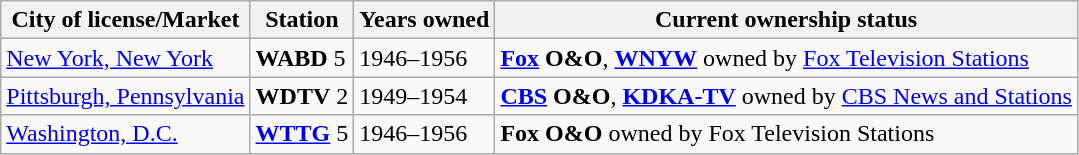<table class="wikitable">
<tr>
<th>City of license/Market</th>
<th>Station</th>
<th>Years owned</th>
<th>Current ownership status</th>
</tr>
<tr style="vertical-align: top; text-align: left;">
<td><a href='#'>New York, New York</a></td>
<td><strong>WABD</strong> 5</td>
<td>1946–1956</td>
<td><strong><a href='#'>Fox</a> O&O</strong>, <strong><a href='#'>WNYW</a></strong> owned by <a href='#'>Fox Television Stations</a></td>
</tr>
<tr style="vertical-align: top; text-align: left;">
<td><a href='#'>Pittsburgh, Pennsylvania</a></td>
<td><strong>WDTV</strong> 2</td>
<td>1949–1954</td>
<td><strong><a href='#'>CBS</a> O&O</strong>, <strong><a href='#'>KDKA-TV</a></strong> owned by <a href='#'>CBS News and Stations</a></td>
</tr>
<tr style="vertical-align: top; text-align: left;">
<td><a href='#'>Washington, D.C.</a></td>
<td><strong><a href='#'>WTTG</a></strong> 5</td>
<td>1946–1956</td>
<td><strong>Fox O&O</strong> owned by Fox Television Stations</td>
</tr>
</table>
